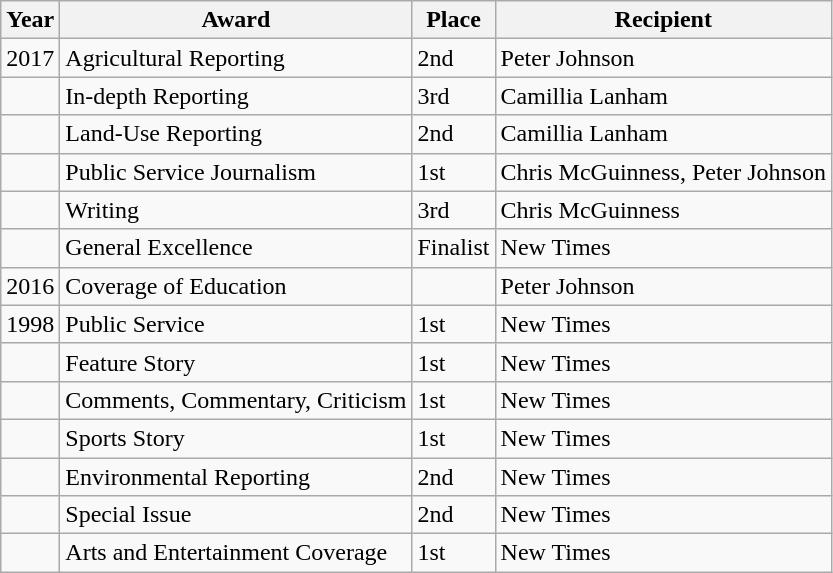<table class="wikitable">
<tr>
<th>Year</th>
<th>Award</th>
<th>Place</th>
<th>Recipient</th>
</tr>
<tr>
<td>2017</td>
<td>Agricultural Reporting</td>
<td>2nd</td>
<td>Peter Johnson</td>
</tr>
<tr>
<td></td>
<td>In-depth Reporting</td>
<td>3rd</td>
<td>Camillia Lanham</td>
</tr>
<tr>
<td></td>
<td>Land-Use Reporting</td>
<td>2nd</td>
<td>Camillia Lanham</td>
</tr>
<tr>
<td></td>
<td>Public Service Journalism</td>
<td>1st</td>
<td>Chris McGuinness, Peter Johnson</td>
</tr>
<tr>
<td></td>
<td>Writing</td>
<td>3rd</td>
<td>Chris McGuinness</td>
</tr>
<tr>
<td></td>
<td>General Excellence</td>
<td>Finalist</td>
<td>New Times</td>
</tr>
<tr>
<td>2016</td>
<td>Coverage of Education</td>
<td></td>
<td>Peter Johnson</td>
</tr>
<tr>
<td>1998</td>
<td>Public Service</td>
<td>1st</td>
<td>New Times</td>
</tr>
<tr>
<td></td>
<td>Feature Story</td>
<td>1st</td>
<td>New Times</td>
</tr>
<tr>
<td></td>
<td>Comments, Commentary, Criticism</td>
<td>1st</td>
<td>New Times</td>
</tr>
<tr>
<td></td>
<td>Sports Story</td>
<td>1st</td>
<td>New Times</td>
</tr>
<tr>
<td></td>
<td>Environmental Reporting</td>
<td>2nd</td>
<td>New Times</td>
</tr>
<tr>
<td></td>
<td>Special Issue</td>
<td>2nd</td>
<td>New Times</td>
</tr>
<tr>
<td></td>
<td>Arts and Entertainment Coverage</td>
<td>1st</td>
<td>New Times</td>
</tr>
</table>
